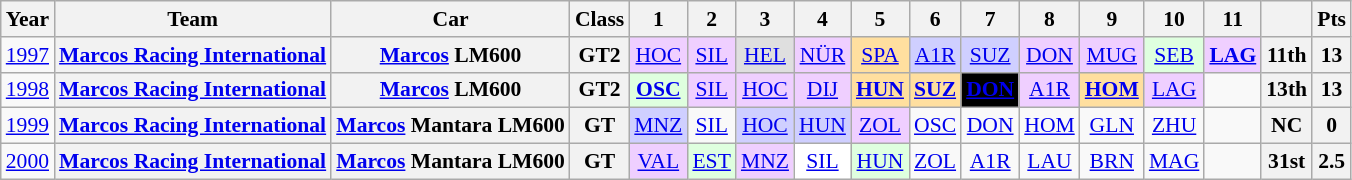<table class="wikitable" style="text-align:center; font-size:90%">
<tr>
<th>Year</th>
<th>Team</th>
<th>Car</th>
<th>Class</th>
<th>1</th>
<th>2</th>
<th>3</th>
<th>4</th>
<th>5</th>
<th>6</th>
<th>7</th>
<th>8</th>
<th>9</th>
<th>10</th>
<th>11</th>
<th></th>
<th>Pts</th>
</tr>
<tr>
<td><a href='#'>1997</a></td>
<th><a href='#'>Marcos Racing International</a></th>
<th><a href='#'>Marcos</a> LM600</th>
<th>GT2</th>
<td style="background:#EFCFFF;"><a href='#'>HOC</a><br></td>
<td style="background:#EFCFFF;"><a href='#'>SIL</a><br></td>
<td style="background:#DFDFDF;"><a href='#'>HEL</a><br></td>
<td style="background:#EFCFFF;"><a href='#'>NÜR</a><br></td>
<td style="background:#FFDF9F;"><a href='#'>SPA</a><br></td>
<td style="background:#CFCFFF;"><a href='#'>A1R</a><br></td>
<td style="background:#CFCFFF;"><a href='#'>SUZ</a><br></td>
<td style="background:#EFCFFF;"><a href='#'>DON</a><br></td>
<td style="background:#EFCFFF;"><a href='#'>MUG</a><br></td>
<td style="background:#DFFFDF;"><a href='#'>SEB</a><br></td>
<td style="background:#EFCFFF;"><strong><a href='#'>LAG</a></strong><br></td>
<th>11th</th>
<th>13</th>
</tr>
<tr>
<td><a href='#'>1998</a></td>
<th><a href='#'>Marcos Racing International</a></th>
<th><a href='#'>Marcos</a> LM600</th>
<th>GT2</th>
<td style="background:#DFFFDF;"><strong><a href='#'>OSC</a></strong><br></td>
<td style="background:#EFCFFF;"><a href='#'>SIL</a><br></td>
<td style="background:#EFCFFF;"><a href='#'>HOC</a><br></td>
<td style="background:#EFCFFF;"><a href='#'>DIJ</a><br></td>
<td style="background:#FFDF9F;"><strong><a href='#'>HUN</a></strong><br></td>
<td style="background:#FFDF9F;"><strong><a href='#'>SUZ</a></strong><br></td>
<td bgcolor="#000000" style="color: #ffffff"><strong><a href='#'><span>DON</span></a></strong><br></td>
<td style="background:#EFCFFF;"><a href='#'>A1R</a><br></td>
<td style="background:#FFDF9F;"><strong><a href='#'>HOM</a></strong><br></td>
<td style="background:#EFCFFF;"><a href='#'>LAG</a><br></td>
<td></td>
<th>13th</th>
<th>13</th>
</tr>
<tr>
<td><a href='#'>1999</a></td>
<th><a href='#'>Marcos Racing International</a></th>
<th><a href='#'>Marcos</a> Mantara LM600</th>
<th>GT</th>
<td style="background:#CFCFFF;"><a href='#'>MNZ</a><br></td>
<td><a href='#'>SIL</a></td>
<td style="background:#CFCFFF;"><a href='#'>HOC</a><br></td>
<td style="background:#CFCFFF;"><a href='#'>HUN</a><br></td>
<td style="background:#EFCFFF;"><a href='#'>ZOL</a><br></td>
<td><a href='#'>OSC</a></td>
<td><a href='#'>DON</a></td>
<td><a href='#'>HOM</a></td>
<td><a href='#'>GLN</a></td>
<td><a href='#'>ZHU</a></td>
<td></td>
<th>NC</th>
<th>0</th>
</tr>
<tr>
<td><a href='#'>2000</a></td>
<th><a href='#'>Marcos Racing International</a></th>
<th><a href='#'>Marcos</a> Mantara LM600</th>
<th>GT</th>
<td style="background:#EFCFFF;"><a href='#'>VAL</a><br></td>
<td style="background:#DFFFDF;"><a href='#'>EST</a><br></td>
<td style="background:#EFCFFF;"><a href='#'>MNZ</a><br></td>
<td style="background:#FFFFFF;"><a href='#'>SIL</a><br></td>
<td style="background:#DFFFDF;"><a href='#'>HUN</a><br></td>
<td><a href='#'>ZOL</a></td>
<td><a href='#'>A1R</a></td>
<td><a href='#'>LAU</a></td>
<td><a href='#'>BRN</a></td>
<td><a href='#'>MAG</a></td>
<td></td>
<th>31st</th>
<th>2.5</th>
</tr>
</table>
